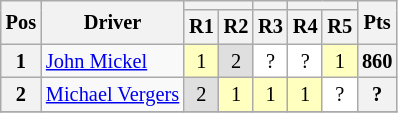<table class="wikitable" style="font-size: 85%; text-align:center">
<tr valign="top">
<th valign="middle" rowspan=2>Pos</th>
<th valign="middle" rowspan=2>Driver</th>
<th colspan=2></th>
<th colspan=1></th>
<th colspan=2></th>
<th valign="middle" rowspan=2>Pts</th>
</tr>
<tr>
<th>R1</th>
<th>R2</th>
<th>R3</th>
<th>R4</th>
<th>R5</th>
</tr>
<tr>
<th>1</th>
<td align=left> <a href='#'>John Mickel</a></td>
<td style="background:#FFFFBF;">1</td>
<td style="background:#DFDFDF;">2</td>
<td style="background:#FFFFFF;">?</td>
<td style="background:#FFFFFF;">?</td>
<td style="background:#FFFFBF;">1</td>
<th>860</th>
</tr>
<tr>
<th>2</th>
<td align=left> <a href='#'>Michael Vergers</a></td>
<td style="background:#DFDFDF;">2</td>
<td style="background:#FFFFBF;">1</td>
<td style="background:#FFFFBF;">1</td>
<td style="background:#FFFFBF;">1</td>
<td style="background:#FFFFFF;">?</td>
<th>?</th>
</tr>
<tr>
</tr>
</table>
